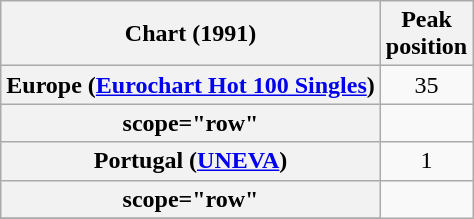<table class="wikitable sortable plainrowheaders">
<tr>
<th>Chart (1991)</th>
<th>Peak<br>position</th>
</tr>
<tr>
<th scope="row">Europe (<a href='#'>Eurochart Hot 100 Singles</a>)</th>
<td align="center">35</td>
</tr>
<tr>
<th>scope="row" </th>
</tr>
<tr>
<th scope="row">Portugal (<a href='#'>UNEVA</a>)</th>
<td align="center">1</td>
</tr>
<tr>
<th>scope="row" </th>
</tr>
<tr>
</tr>
</table>
